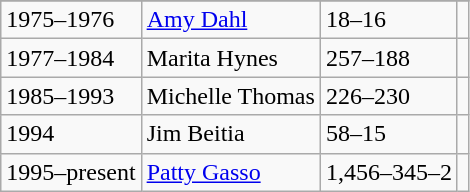<table class="wikitable">
<tr style="text-align:center;">
</tr>
<tr>
<td>1975–1976</td>
<td><a href='#'>Amy Dahl</a></td>
<td>18–16</td>
<td></td>
</tr>
<tr>
<td>1977–1984</td>
<td>Marita Hynes</td>
<td>257–188</td>
<td></td>
</tr>
<tr>
<td>1985–1993</td>
<td>Michelle Thomas</td>
<td>226–230</td>
<td></td>
</tr>
<tr>
<td>1994</td>
<td>Jim Beitia</td>
<td>58–15</td>
<td></td>
</tr>
<tr>
<td>1995–present</td>
<td><a href='#'>Patty Gasso</a></td>
<td>1,456–345–2</td>
<td></td>
</tr>
</table>
